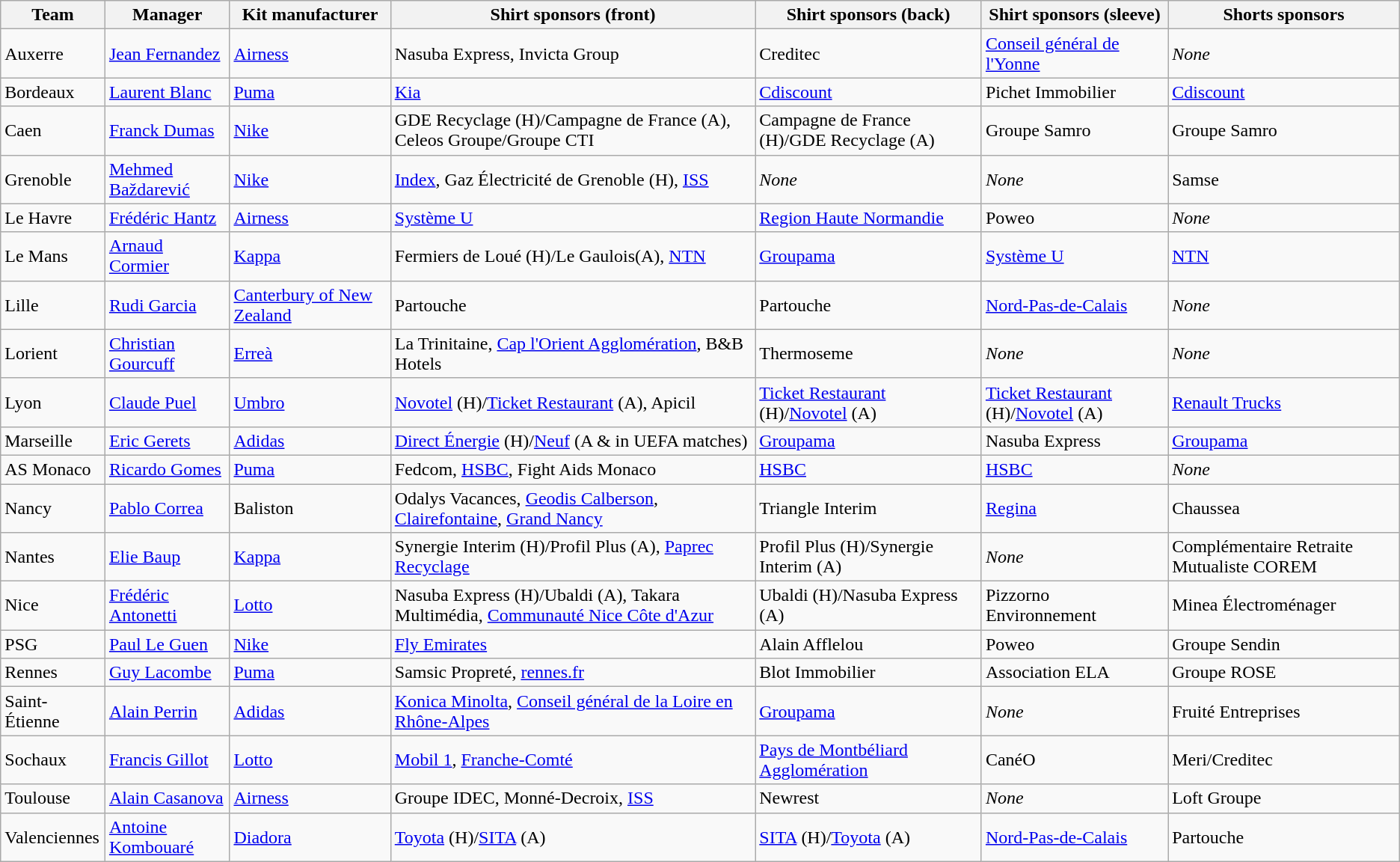<table class="wikitable sortable">
<tr>
<th>Team</th>
<th>Manager</th>
<th>Kit manufacturer</th>
<th>Shirt sponsors (front)</th>
<th>Shirt sponsors (back)</th>
<th>Shirt sponsors (sleeve)</th>
<th>Shorts sponsors</th>
</tr>
<tr>
<td>Auxerre</td>
<td> <a href='#'>Jean Fernandez</a></td>
<td><a href='#'>Airness</a></td>
<td>Nasuba Express, Invicta Group</td>
<td>Creditec</td>
<td><a href='#'>Conseil général de l'Yonne</a></td>
<td><em>None</em></td>
</tr>
<tr>
<td>Bordeaux</td>
<td> <a href='#'>Laurent Blanc</a></td>
<td><a href='#'>Puma</a></td>
<td><a href='#'>Kia</a></td>
<td><a href='#'>Cdiscount</a></td>
<td>Pichet Immobilier</td>
<td><a href='#'>Cdiscount</a></td>
</tr>
<tr>
<td>Caen</td>
<td> <a href='#'>Franck Dumas</a></td>
<td><a href='#'>Nike</a></td>
<td>GDE Recyclage (H)/Campagne de France (A), Celeos Groupe/Groupe CTI</td>
<td>Campagne de France (H)/GDE Recyclage (A)</td>
<td>Groupe Samro</td>
<td>Groupe Samro</td>
</tr>
<tr>
<td>Grenoble</td>
<td> <a href='#'>Mehmed Baždarević</a></td>
<td><a href='#'>Nike</a></td>
<td><a href='#'>Index</a>, Gaz Électricité de Grenoble (H), <a href='#'>ISS</a></td>
<td><em>None</em></td>
<td><em>None</em></td>
<td>Samse</td>
</tr>
<tr>
<td>Le Havre</td>
<td> <a href='#'>Frédéric Hantz</a></td>
<td><a href='#'>Airness</a></td>
<td><a href='#'>Système U</a></td>
<td><a href='#'>Region Haute Normandie</a></td>
<td>Poweo</td>
<td><em>None</em></td>
</tr>
<tr>
<td>Le Mans</td>
<td> <a href='#'>Arnaud Cormier</a></td>
<td><a href='#'>Kappa</a></td>
<td>Fermiers de Loué (H)/Le Gaulois(A), <a href='#'>NTN</a></td>
<td><a href='#'>Groupama</a></td>
<td><a href='#'>Système U</a></td>
<td><a href='#'>NTN</a></td>
</tr>
<tr>
<td>Lille</td>
<td> <a href='#'>Rudi Garcia</a></td>
<td><a href='#'>Canterbury of New Zealand</a></td>
<td>Partouche</td>
<td>Partouche</td>
<td><a href='#'>Nord-Pas-de-Calais</a></td>
<td><em>None</em></td>
</tr>
<tr>
<td>Lorient</td>
<td> <a href='#'>Christian Gourcuff</a></td>
<td><a href='#'>Erreà</a></td>
<td>La Trinitaine, <a href='#'>Cap l'Orient Agglomération</a>, B&B Hotels</td>
<td>Thermoseme</td>
<td><em>None</em></td>
<td><em>None</em></td>
</tr>
<tr>
<td>Lyon</td>
<td> <a href='#'>Claude Puel</a></td>
<td><a href='#'>Umbro</a></td>
<td><a href='#'>Novotel</a> (H)/<a href='#'>Ticket Restaurant</a> (A), Apicil</td>
<td><a href='#'>Ticket Restaurant</a> (H)/<a href='#'>Novotel</a> (A)</td>
<td><a href='#'>Ticket Restaurant</a> (H)/<a href='#'>Novotel</a> (A)</td>
<td><a href='#'>Renault Trucks</a></td>
</tr>
<tr>
<td>Marseille</td>
<td> <a href='#'>Eric Gerets</a></td>
<td><a href='#'>Adidas</a></td>
<td><a href='#'>Direct Énergie</a> (H)/<a href='#'>Neuf</a> (A & in UEFA matches)</td>
<td><a href='#'>Groupama</a></td>
<td>Nasuba Express</td>
<td><a href='#'>Groupama</a></td>
</tr>
<tr>
<td>AS Monaco</td>
<td> <a href='#'>Ricardo Gomes</a></td>
<td><a href='#'>Puma</a></td>
<td>Fedcom, <a href='#'>HSBC</a>, Fight Aids Monaco</td>
<td><a href='#'>HSBC</a></td>
<td><a href='#'>HSBC</a></td>
<td><em>None</em></td>
</tr>
<tr>
<td>Nancy</td>
<td> <a href='#'>Pablo Correa</a></td>
<td>Baliston</td>
<td>Odalys Vacances, <a href='#'>Geodis Calberson</a>, <a href='#'>Clairefontaine</a>, <a href='#'>Grand Nancy</a></td>
<td>Triangle Interim</td>
<td><a href='#'>Regina</a></td>
<td>Chaussea</td>
</tr>
<tr>
<td>Nantes</td>
<td> <a href='#'>Elie Baup</a></td>
<td><a href='#'>Kappa</a></td>
<td>Synergie Interim (H)/Profil Plus (A), <a href='#'>Paprec Recyclage</a></td>
<td>Profil Plus (H)/Synergie Interim (A)</td>
<td><em>None</em></td>
<td>Complémentaire Retraite Mutualiste COREM</td>
</tr>
<tr>
<td>Nice</td>
<td> <a href='#'>Frédéric Antonetti</a></td>
<td><a href='#'>Lotto</a></td>
<td>Nasuba Express (H)/Ubaldi (A), Takara Multimédia, <a href='#'>Communauté Nice Côte d'Azur</a></td>
<td>Ubaldi (H)/Nasuba Express (A)</td>
<td>Pizzorno Environnement</td>
<td>Minea Électroménager</td>
</tr>
<tr>
<td>PSG</td>
<td> <a href='#'>Paul Le Guen</a></td>
<td><a href='#'>Nike</a></td>
<td><a href='#'>Fly Emirates</a></td>
<td>Alain Afflelou</td>
<td>Poweo</td>
<td>Groupe Sendin</td>
</tr>
<tr>
<td>Rennes</td>
<td> <a href='#'>Guy Lacombe</a></td>
<td><a href='#'>Puma</a></td>
<td>Samsic Propreté, <a href='#'>rennes.fr</a></td>
<td>Blot Immobilier</td>
<td>Association ELA</td>
<td>Groupe ROSE</td>
</tr>
<tr>
<td>Saint-Étienne</td>
<td> <a href='#'>Alain Perrin</a></td>
<td><a href='#'>Adidas</a></td>
<td><a href='#'>Konica Minolta</a>, <a href='#'>Conseil général de la Loire en Rhône-Alpes</a></td>
<td><a href='#'>Groupama</a></td>
<td><em>None</em></td>
<td>Fruité Entreprises</td>
</tr>
<tr>
<td>Sochaux</td>
<td> <a href='#'>Francis Gillot</a></td>
<td><a href='#'>Lotto</a></td>
<td><a href='#'>Mobil 1</a>, <a href='#'>Franche-Comté</a></td>
<td><a href='#'>Pays de Montbéliard Agglomération</a></td>
<td>CanéO</td>
<td>Meri/Creditec</td>
</tr>
<tr>
<td>Toulouse</td>
<td> <a href='#'>Alain Casanova</a></td>
<td><a href='#'>Airness</a></td>
<td>Groupe IDEC, Monné-Decroix, <a href='#'>ISS</a></td>
<td>Newrest</td>
<td><em>None</em></td>
<td>Loft Groupe</td>
</tr>
<tr>
<td>Valenciennes</td>
<td> <a href='#'>Antoine Kombouaré</a></td>
<td><a href='#'>Diadora</a></td>
<td><a href='#'>Toyota</a> (H)/<a href='#'>SITA</a> (A)</td>
<td><a href='#'>SITA</a> (H)/<a href='#'>Toyota</a> (A)</td>
<td><a href='#'>Nord-Pas-de-Calais</a></td>
<td>Partouche</td>
</tr>
</table>
